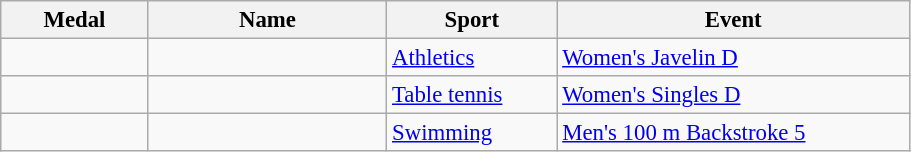<table class="wikitable sortable" style="font-size:95%">
<tr>
<th style="width:6em">Medal</th>
<th style="width:10em">Name</th>
<th style="width:7em">Sport</th>
<th style="width:15em">Event</th>
</tr>
<tr>
<td></td>
<td></td>
<td><a href='#'>Athletics</a></td>
<td><a href='#'>Women's Javelin D</a></td>
</tr>
<tr>
<td></td>
<td></td>
<td><a href='#'>Table tennis</a></td>
<td><a href='#'>Women's Singles D</a></td>
</tr>
<tr>
<td></td>
<td></td>
<td><a href='#'>Swimming</a></td>
<td><a href='#'>Men's 100 m Backstroke 5</a></td>
</tr>
</table>
